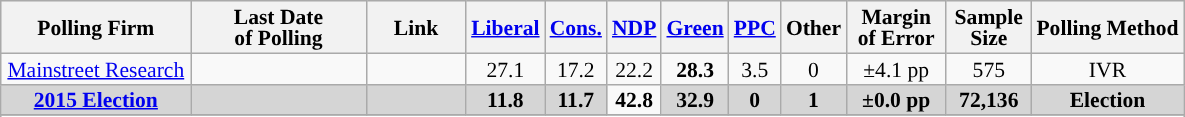<table class="wikitable sortable" style="text-align:center;font-size:90%;line-height:14px;">
<tr style="background:#e9e9e9;">
<th style="width:120px">Polling Firm</th>
<th style="width:110px">Last Date<br>of Polling</th>
<th style="width:60px" class="unsortable">Link</th>
<th style="background-color:"><strong><a href='#'>Liberal</a></strong></th>
<th style="background-color:"><strong><a href='#'>Cons.</a></strong></th>
<th style="background-color:"><strong><a href='#'>NDP</a></strong></th>
<th style="background-color:"><strong><a href='#'>Green</a></strong></th>
<th style="background-color:"><strong><a href='#'>PPC</a></strong></th>
<th style="background-color:"><strong>Other</strong></th>
<th style="width:60px;" class=unsortable>Margin<br>of Error</th>
<th style="width:50px;" class=unsortable>Sample<br>Size</th>
<th class=unsortable>Polling Method</th>
</tr>
<tr>
<td><a href='#'>Mainstreet Research</a></td>
<td></td>
<td></td>
<td>27.1</td>
<td>17.2</td>
<td>22.2</td>
<td><strong>28.3</strong></td>
<td>3.5</td>
<td>0</td>
<td>±4.1 pp</td>
<td>575</td>
<td>IVR</td>
</tr>
<tr>
<td style="background:#D5D5D5"><strong><a href='#'>2015 Election</a></strong></td>
<td style="background:#D5D5D5"><strong></strong></td>
<td style="background:#D5D5D5"></td>
<td style="background:#D5D5D5"><strong>11.8</strong></td>
<td style="background:#D5D5D5"><strong>11.7</strong></td>
<td><strong>42.8</strong></td>
<td style="background:#D5D5D5"><strong>32.9</strong></td>
<td style="background:#D5D5D5"><strong>0</strong></td>
<td style="background:#D5D5D5"><strong>1</strong></td>
<td style="background:#D5D5D5"><strong>±0.0 pp</strong></td>
<td style="background:#D5D5D5"><strong>72,136</strong></td>
<td style="background:#D5D5D5"><strong>Election</strong></td>
</tr>
<tr>
</tr>
<tr>
</tr>
</table>
